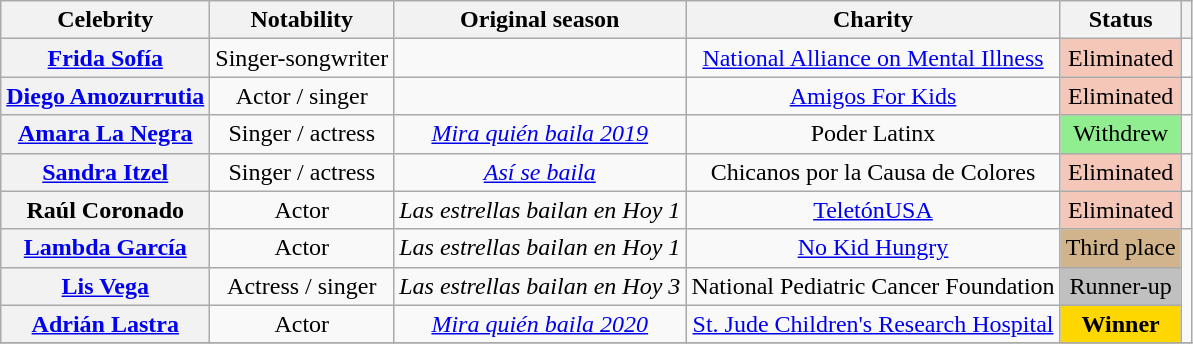<table class="wikitable sortable" style="text-align:center;">
<tr>
<th scope="col">Celebrity</th>
<th scope="col" class="unsortable">Notability</th>
<th scope="col">Original season</th>
<th scope="col">Charity</th>
<th scope="col">Status</th>
<th scope="col" class="unsortable"></th>
</tr>
<tr>
<th><a href='#'>Frida Sofía</a></th>
<td>Singer-songwriter</td>
<td></td>
<td><a href='#'>National Alliance on Mental Illness</a></td>
<td bgcolor=#f4c7b8>Eliminated<br></td>
<td></td>
</tr>
<tr>
<th><a href='#'>Diego Amozurrutia</a></th>
<td>Actor / singer</td>
<td></td>
<td><a href='#'>Amigos For Kids</a></td>
<td bgcolor=#f4c7b8>Eliminated<br></td>
<td></td>
</tr>
<tr>
<th><a href='#'>Amara La Negra</a></th>
<td>Singer / actress</td>
<td><em><a href='#'>Mira quién baila 2019</a></em></td>
<td>Poder Latinx</td>
<td style=background:lightgreen>Withdrew<br></td>
<td></td>
</tr>
<tr>
<th><a href='#'>Sandra Itzel</a></th>
<td>Singer / actress</td>
<td><em><a href='#'>Así se baila</a></em></td>
<td>Chicanos por la Causa de Colores</td>
<td bgcolor=#f4c7b8>Eliminated<br></td>
<td></td>
</tr>
<tr>
<th>Raúl Coronado</th>
<td>Actor</td>
<td><em>Las estrellas bailan en Hoy 1</em></td>
<td><a href='#'>TeletónUSA</a></td>
<td bgcolor=#f4c7b8>Eliminated<br></td>
<td></td>
</tr>
<tr>
<th><a href='#'>Lambda García</a></th>
<td>Actor</td>
<td><em>Las estrellas bailan en Hoy 1</em></td>
<td><a href='#'>No Kid Hungry</a></td>
<td bgcolor=tan>Third place<br></td>
<td rowspan="3"></td>
</tr>
<tr>
<th><a href='#'>Lis Vega</a></th>
<td>Actress / singer</td>
<td><em>Las estrellas bailan en Hoy 3</em></td>
<td>National Pediatric Cancer Foundation</td>
<td bgcolor=silver>Runner-up<br></td>
</tr>
<tr>
<th><a href='#'>Adrián Lastra</a></th>
<td>Actor</td>
<td><em><a href='#'>Mira quién baila 2020</a></em></td>
<td><a href='#'>St. Jude Children's Research Hospital</a></td>
<td bgcolor=gold><strong>Winner</strong><br></td>
</tr>
<tr>
</tr>
</table>
